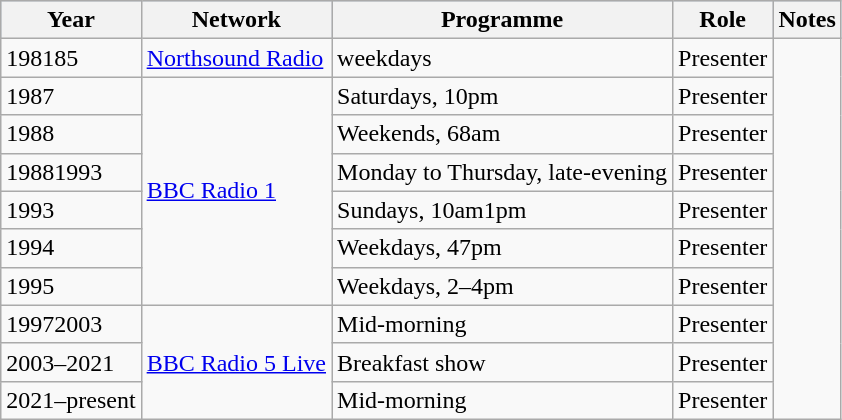<table class="wikitable">
<tr style="background:#b0c4de; text-align:center;">
<th>Year</th>
<th>Network</th>
<th>Programme</th>
<th>Role</th>
<th>Notes</th>
</tr>
<tr>
<td>198185</td>
<td><a href='#'>Northsound Radio</a></td>
<td>weekdays</td>
<td>Presenter</td>
</tr>
<tr>
<td>1987</td>
<td rowspan=6><a href='#'>BBC Radio 1</a></td>
<td>Saturdays, 10pm</td>
<td>Presenter</td>
</tr>
<tr>
<td>1988</td>
<td>Weekends, 68am</td>
<td>Presenter</td>
</tr>
<tr>
<td>19881993</td>
<td>Monday to Thursday, late-evening</td>
<td>Presenter</td>
</tr>
<tr>
<td>1993</td>
<td>Sundays, 10am1pm</td>
<td>Presenter</td>
</tr>
<tr>
<td>1994</td>
<td>Weekdays, 47pm</td>
<td>Presenter</td>
</tr>
<tr>
<td>1995</td>
<td>Weekdays, 2–4pm</td>
<td>Presenter</td>
</tr>
<tr>
<td>19972003</td>
<td rowspan=3><a href='#'>BBC Radio 5 Live</a></td>
<td>Mid-morning</td>
<td>Presenter</td>
</tr>
<tr>
<td>2003–2021</td>
<td>Breakfast show</td>
<td>Presenter</td>
</tr>
<tr>
<td>2021–present</td>
<td>Mid-morning</td>
<td>Presenter</td>
</tr>
</table>
